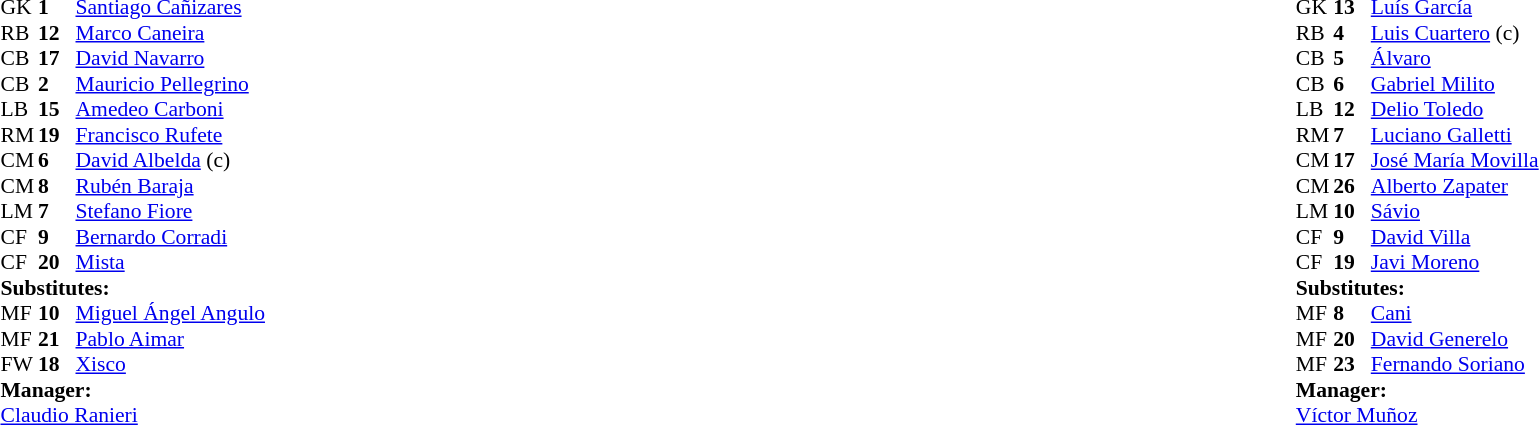<table width="100%">
<tr>
<td valign="top" width="50%"><br><table style="font-size: 90%" cellspacing="0" cellpadding="0">
<tr>
<td colspan="4"></td>
</tr>
<tr>
<th width=25></th>
<th width=25></th>
</tr>
<tr>
<td>GK</td>
<td><strong>1</strong></td>
<td> <a href='#'>Santiago Cañizares</a></td>
</tr>
<tr>
<td>RB</td>
<td><strong>12</strong></td>
<td> <a href='#'>Marco Caneira</a></td>
</tr>
<tr>
<td>CB</td>
<td><strong>17</strong></td>
<td> <a href='#'>David Navarro</a></td>
<td></td>
</tr>
<tr>
<td>CB</td>
<td><strong>2</strong></td>
<td> <a href='#'>Mauricio Pellegrino</a></td>
<td></td>
</tr>
<tr>
<td>LB</td>
<td><strong>15</strong></td>
<td> <a href='#'>Amedeo Carboni</a></td>
</tr>
<tr>
<td>RM</td>
<td><strong>19</strong></td>
<td> <a href='#'>Francisco Rufete</a></td>
<td></td>
<td></td>
</tr>
<tr>
<td>CM</td>
<td><strong>6</strong></td>
<td> <a href='#'>David Albelda</a> (c)</td>
</tr>
<tr>
<td>CM</td>
<td><strong>8</strong></td>
<td> <a href='#'>Rubén Baraja</a></td>
<td></td>
<td></td>
</tr>
<tr>
<td>LM</td>
<td><strong>7</strong></td>
<td> <a href='#'>Stefano Fiore</a></td>
</tr>
<tr>
<td>CF</td>
<td><strong>9</strong></td>
<td> <a href='#'>Bernardo Corradi</a></td>
<td></td>
<td></td>
</tr>
<tr>
<td>CF</td>
<td><strong>20</strong></td>
<td> <a href='#'>Mista</a></td>
</tr>
<tr>
<td colspan=3><strong>Substitutes:</strong></td>
</tr>
<tr>
<td>MF</td>
<td><strong>10</strong></td>
<td> <a href='#'>Miguel Ángel Angulo</a></td>
<td></td>
<td></td>
</tr>
<tr>
<td>MF</td>
<td><strong>21</strong></td>
<td> <a href='#'>Pablo Aimar</a></td>
<td></td>
<td></td>
</tr>
<tr>
<td>FW</td>
<td><strong>18</strong></td>
<td> <a href='#'>Xisco</a></td>
<td></td>
<td></td>
</tr>
<tr>
<td colspan=3><strong>Manager:</strong></td>
</tr>
<tr>
<td colspan=4> <a href='#'>Claudio Ranieri</a></td>
</tr>
</table>
</td>
<td valign="top" width="50%"><br><table style="font-size: 90%" cellspacing="0" cellpadding="0" align=center>
<tr>
<td colspan=4></td>
</tr>
<tr>
<th width=25></th>
<th width=25></th>
</tr>
<tr>
<th width=25></th>
<th width=25></th>
</tr>
<tr>
<td>GK</td>
<td><strong>13</strong></td>
<td> <a href='#'>Luís García</a></td>
</tr>
<tr>
<td>RB</td>
<td><strong>4</strong></td>
<td> <a href='#'>Luis Cuartero</a> (c)</td>
</tr>
<tr>
<td>CB</td>
<td><strong>5</strong></td>
<td> <a href='#'>Álvaro</a></td>
</tr>
<tr>
<td>CB</td>
<td><strong>6</strong></td>
<td> <a href='#'>Gabriel Milito</a></td>
</tr>
<tr>
<td>LB</td>
<td><strong>12</strong></td>
<td> <a href='#'>Delio Toledo</a></td>
<td></td>
</tr>
<tr>
<td>RM</td>
<td><strong>7</strong></td>
<td> <a href='#'>Luciano Galletti</a></td>
<td></td>
<td></td>
</tr>
<tr>
<td>CM</td>
<td><strong>17</strong></td>
<td> <a href='#'>José María Movilla</a></td>
</tr>
<tr>
<td>CM</td>
<td><strong>26</strong></td>
<td> <a href='#'>Alberto Zapater</a></td>
<td></td>
<td></td>
</tr>
<tr>
<td>LM</td>
<td><strong>10</strong></td>
<td> <a href='#'>Sávio</a></td>
</tr>
<tr>
<td>CF</td>
<td><strong>9</strong></td>
<td> <a href='#'>David Villa</a></td>
<td></td>
<td></td>
</tr>
<tr>
<td>CF</td>
<td><strong>19</strong></td>
<td> <a href='#'>Javi Moreno</a></td>
</tr>
<tr>
<td colspan=3><strong>Substitutes:</strong></td>
</tr>
<tr>
<td>MF</td>
<td><strong>8</strong></td>
<td> <a href='#'>Cani</a></td>
<td></td>
<td></td>
</tr>
<tr>
<td>MF</td>
<td><strong>20</strong></td>
<td> <a href='#'>David Generelo</a></td>
<td></td>
<td></td>
</tr>
<tr>
<td>MF</td>
<td><strong>23</strong></td>
<td> <a href='#'>Fernando Soriano</a></td>
<td></td>
<td></td>
</tr>
<tr>
<td colspan=3><strong>Manager:</strong></td>
</tr>
<tr>
<td colspan=4> <a href='#'>Víctor Muñoz</a></td>
</tr>
<tr>
</tr>
</table>
</td>
</tr>
</table>
